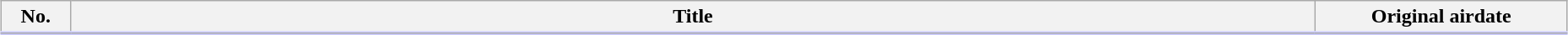<table class="wikitable" style="width:98%; margin:auto; background:#FFF;">
<tr style="border-bottom: 3px solid #CCF;">
<th style="width:3em;">No.</th>
<th>Title</th>
<th style="width:12em;">Original airdate</th>
</tr>
<tr>
</tr>
</table>
